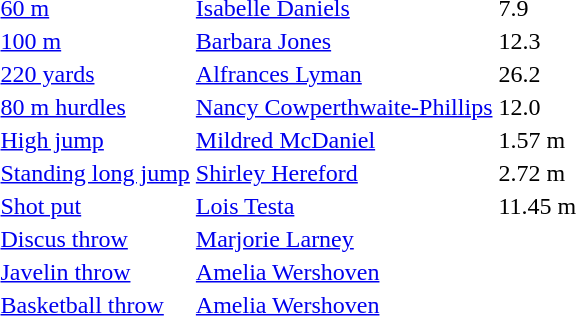<table>
<tr>
<td><a href='#'>60 m</a></td>
<td><a href='#'>Isabelle Daniels</a></td>
<td>7.9</td>
<td></td>
<td></td>
<td></td>
<td></td>
</tr>
<tr>
<td><a href='#'>100 m</a></td>
<td><a href='#'>Barbara Jones</a></td>
<td>12.3</td>
<td></td>
<td></td>
<td></td>
<td></td>
</tr>
<tr>
<td><a href='#'>220 yards</a></td>
<td><a href='#'>Alfrances Lyman</a></td>
<td>26.2</td>
<td></td>
<td></td>
<td></td>
<td></td>
</tr>
<tr>
<td><a href='#'>80 m hurdles</a></td>
<td><a href='#'>Nancy Cowperthwaite-Phillips</a></td>
<td>12.0</td>
<td></td>
<td></td>
<td></td>
<td></td>
</tr>
<tr>
<td><a href='#'>High jump</a></td>
<td><a href='#'>Mildred McDaniel</a></td>
<td>1.57 m</td>
<td></td>
<td></td>
<td></td>
<td></td>
</tr>
<tr>
<td><a href='#'>Standing long jump</a></td>
<td><a href='#'>Shirley Hereford</a></td>
<td>2.72 m</td>
<td></td>
<td></td>
<td></td>
<td></td>
</tr>
<tr>
<td><a href='#'>Shot put</a></td>
<td><a href='#'>Lois Testa</a></td>
<td>11.45 m</td>
<td></td>
<td></td>
<td></td>
<td></td>
</tr>
<tr>
<td><a href='#'>Discus throw</a></td>
<td><a href='#'>Marjorie Larney</a></td>
<td></td>
<td></td>
<td></td>
<td></td>
<td></td>
</tr>
<tr>
<td><a href='#'>Javelin throw</a></td>
<td><a href='#'>Amelia Wershoven</a></td>
<td></td>
<td></td>
<td></td>
<td></td>
<td></td>
</tr>
<tr>
<td><a href='#'>Basketball throw</a></td>
<td><a href='#'>Amelia Wershoven</a></td>
<td></td>
<td></td>
<td></td>
<td></td>
<td></td>
</tr>
</table>
